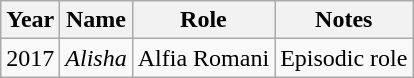<table class="wikitable" text-align:center;">
<tr>
<th>Year</th>
<th>Name</th>
<th>Role</th>
<th>Notes</th>
</tr>
<tr>
<td>2017</td>
<td><em>Alisha</em></td>
<td>Alfia Romani</td>
<td>Episodic role</td>
</tr>
</table>
